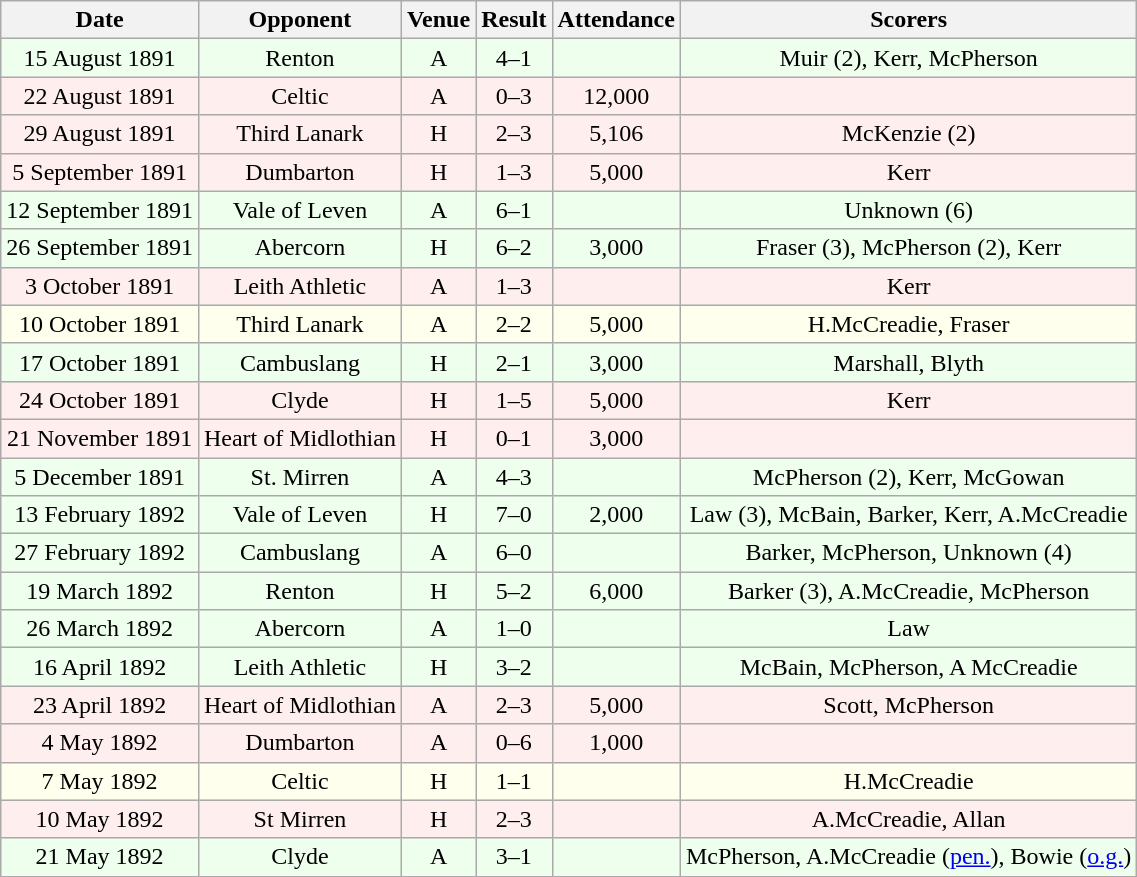<table class="wikitable sortable" style="font-size:100%; text-align:center">
<tr>
<th>Date</th>
<th>Opponent</th>
<th>Venue</th>
<th>Result</th>
<th>Attendance</th>
<th>Scorers</th>
</tr>
<tr bgcolor = "#EEFFEE">
<td>15 August 1891</td>
<td>Renton</td>
<td>A</td>
<td>4–1</td>
<td></td>
<td>Muir (2), Kerr, McPherson</td>
</tr>
<tr bgcolor = "#FFEEEE">
<td>22 August 1891</td>
<td>Celtic</td>
<td>A</td>
<td>0–3</td>
<td>12,000</td>
<td></td>
</tr>
<tr bgcolor = "#FFEEEE">
<td>29 August 1891</td>
<td>Third Lanark</td>
<td>H</td>
<td>2–3</td>
<td>5,106</td>
<td>McKenzie (2)</td>
</tr>
<tr bgcolor = "#FFEEEE">
<td>5 September 1891</td>
<td>Dumbarton</td>
<td>H</td>
<td>1–3</td>
<td>5,000</td>
<td>Kerr</td>
</tr>
<tr bgcolor = "#EEFFEE">
<td>12 September 1891</td>
<td>Vale of Leven</td>
<td>A</td>
<td>6–1</td>
<td></td>
<td>Unknown (6)</td>
</tr>
<tr bgcolor = "#EEFFEE">
<td>26 September 1891</td>
<td>Abercorn</td>
<td>H</td>
<td>6–2</td>
<td>3,000</td>
<td>Fraser (3), McPherson (2), Kerr</td>
</tr>
<tr bgcolor = "#FFEEEE">
<td>3 October 1891</td>
<td>Leith Athletic</td>
<td>A</td>
<td>1–3</td>
<td></td>
<td>Kerr</td>
</tr>
<tr bgcolor = "#FFFFEE">
<td>10 October 1891</td>
<td>Third Lanark</td>
<td>A</td>
<td>2–2</td>
<td>5,000</td>
<td>H.McCreadie, Fraser</td>
</tr>
<tr bgcolor = "#EEFFEE">
<td>17 October 1891</td>
<td>Cambuslang</td>
<td>H</td>
<td>2–1</td>
<td>3,000</td>
<td>Marshall, Blyth</td>
</tr>
<tr bgcolor = "#FFEEEE">
<td>24 October 1891</td>
<td>Clyde</td>
<td>H</td>
<td>1–5</td>
<td>5,000</td>
<td>Kerr</td>
</tr>
<tr bgcolor = "#FFEEEE">
<td>21 November 1891</td>
<td>Heart of Midlothian</td>
<td>H</td>
<td>0–1</td>
<td>3,000</td>
<td></td>
</tr>
<tr bgcolor = "#EEFFEE">
<td>5 December 1891</td>
<td>St. Mirren</td>
<td>A</td>
<td>4–3</td>
<td></td>
<td>McPherson (2), Kerr, McGowan</td>
</tr>
<tr bgcolor = "#EEFFEE">
<td>13 February 1892</td>
<td>Vale of Leven</td>
<td>H</td>
<td>7–0</td>
<td>2,000</td>
<td>Law (3), McBain, Barker, Kerr, A.McCreadie</td>
</tr>
<tr bgcolor = "#EEFFEE">
<td>27 February 1892</td>
<td>Cambuslang</td>
<td>A</td>
<td>6–0</td>
<td></td>
<td>Barker, McPherson, Unknown (4)</td>
</tr>
<tr bgcolor = "#EEFFEE">
<td>19 March 1892</td>
<td>Renton</td>
<td>H</td>
<td>5–2</td>
<td>6,000</td>
<td>Barker (3), A.McCreadie, McPherson</td>
</tr>
<tr bgcolor = "#EEFFEE">
<td>26 March 1892</td>
<td>Abercorn</td>
<td>A</td>
<td>1–0</td>
<td></td>
<td>Law</td>
</tr>
<tr bgcolor = "#EEFFEE">
<td>16 April 1892</td>
<td>Leith Athletic</td>
<td>H</td>
<td>3–2</td>
<td></td>
<td>McBain, McPherson, A McCreadie</td>
</tr>
<tr bgcolor = "#FFEEEE">
<td>23 April 1892</td>
<td>Heart of Midlothian</td>
<td>A</td>
<td>2–3</td>
<td>5,000</td>
<td>Scott, McPherson</td>
</tr>
<tr bgcolor = "#FFEEEE">
<td>4 May 1892</td>
<td>Dumbarton</td>
<td>A</td>
<td>0–6</td>
<td>1,000</td>
<td></td>
</tr>
<tr bgcolor = "#FFFFEE">
<td>7 May 1892</td>
<td>Celtic</td>
<td>H</td>
<td>1–1</td>
<td></td>
<td>H.McCreadie</td>
</tr>
<tr bgcolor = "#FFEEEE">
<td>10 May 1892</td>
<td>St Mirren</td>
<td>H</td>
<td>2–3</td>
<td></td>
<td>A.McCreadie, Allan</td>
</tr>
<tr bgcolor = "#EEFFEE">
<td>21 May 1892</td>
<td>Clyde</td>
<td>A</td>
<td>3–1</td>
<td></td>
<td>McPherson, A.McCreadie (<a href='#'>pen.</a>), Bowie (<a href='#'>o.g.</a>)</td>
</tr>
</table>
